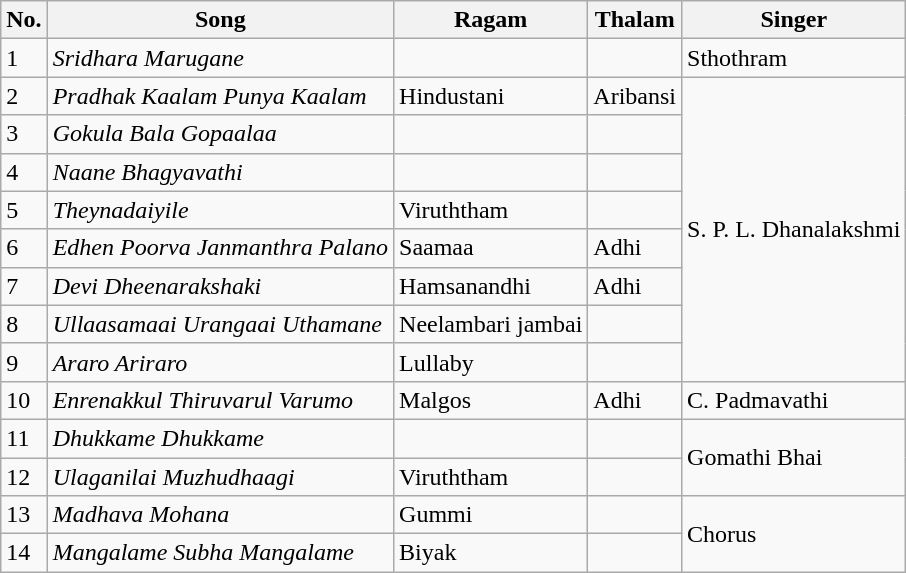<table class="wikitable">
<tr>
<th>No.</th>
<th>Song</th>
<th>Ragam</th>
<th>Thalam</th>
<th>Singer</th>
</tr>
<tr>
<td>1</td>
<td><em>Sridhara Marugane</em></td>
<td></td>
<td></td>
<td>Sthothram</td>
</tr>
<tr>
<td>2</td>
<td><em>Pradhak Kaalam Punya Kaalam</em></td>
<td>Hindustani</td>
<td>Aribansi</td>
<td rowspan=8>S. P. L. Dhanalakshmi</td>
</tr>
<tr>
<td>3</td>
<td><em>Gokula Bala Gopaalaa</em></td>
<td></td>
<td></td>
</tr>
<tr>
<td>4</td>
<td><em>Naane Bhagyavathi</em></td>
<td></td>
<td></td>
</tr>
<tr>
<td>5</td>
<td><em>Theynadaiyile</em></td>
<td>Viruththam</td>
<td></td>
</tr>
<tr>
<td>6</td>
<td><em>Edhen Poorva Janmanthra Palano</em></td>
<td>Saamaa</td>
<td>Adhi</td>
</tr>
<tr>
<td>7</td>
<td><em>Devi Dheenarakshaki</em></td>
<td>Hamsanandhi</td>
<td>Adhi</td>
</tr>
<tr>
<td>8</td>
<td><em>Ullaasamaai Urangaai Uthamane</em></td>
<td>Neelambari jambai</td>
<td></td>
</tr>
<tr>
<td>9</td>
<td><em>Araro Ariraro</em></td>
<td>Lullaby</td>
<td></td>
</tr>
<tr>
<td>10</td>
<td><em>Enrenakkul Thiruvarul Varumo</em></td>
<td>Malgos</td>
<td>Adhi</td>
<td>C. Padmavathi</td>
</tr>
<tr>
<td>11</td>
<td><em>Dhukkame Dhukkame</em></td>
<td></td>
<td></td>
<td rowspan=2>Gomathi Bhai</td>
</tr>
<tr>
<td>12</td>
<td><em>Ulaganilai Muzhudhaagi</em></td>
<td>Viruththam</td>
<td></td>
</tr>
<tr>
<td>13</td>
<td><em>Madhava Mohana</em></td>
<td>Gummi</td>
<td></td>
<td rowspan=2>Chorus</td>
</tr>
<tr>
<td>14</td>
<td><em>Mangalame Subha Mangalame</em></td>
<td>Biyak</td>
<td></td>
</tr>
</table>
